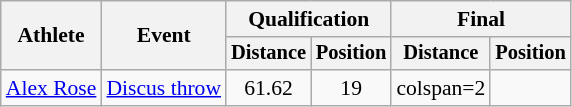<table class=wikitable style=font-size:90%>
<tr>
<th rowspan=2>Athlete</th>
<th rowspan=2>Event</th>
<th colspan=2>Qualification</th>
<th colspan=2>Final</th>
</tr>
<tr style=font-size:95%>
<th>Distance</th>
<th>Position</th>
<th>Distance</th>
<th>Position</th>
</tr>
<tr align=center>
<td align=left><a href='#'>Alex Rose</a></td>
<td align=left><a href='#'>Discus throw</a></td>
<td>61.62</td>
<td>19</td>
<td>colspan=2 </td>
</tr>
</table>
